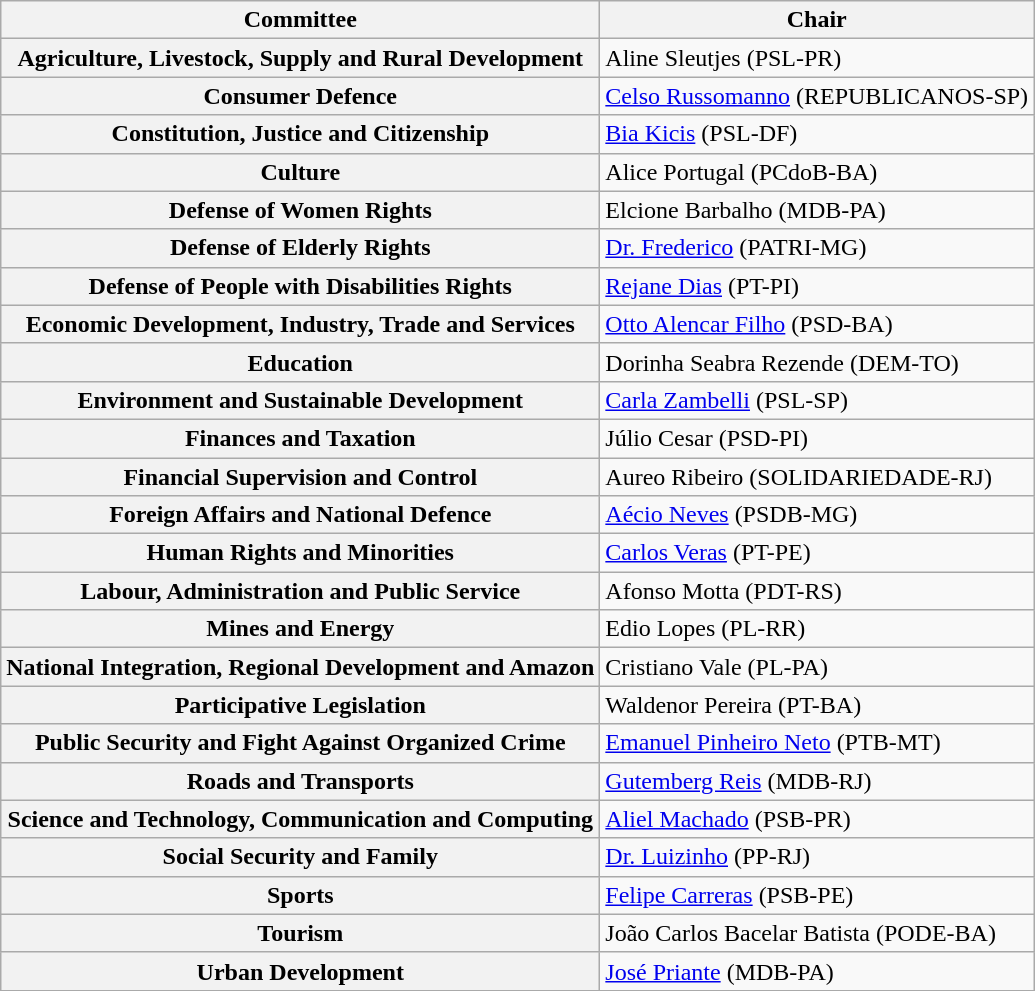<table class="wikitable sortable plainrowheaders">
<tr>
<th>Committee</th>
<th>Chair</th>
</tr>
<tr>
<th>Agriculture, Livestock, Supply and Rural Development</th>
<td>Aline Sleutjes (PSL-PR)</td>
</tr>
<tr>
<th>Consumer Defence</th>
<td><a href='#'>Celso Russomanno</a> (REPUBLICANOS-SP)</td>
</tr>
<tr>
<th>Constitution, Justice and Citizenship</th>
<td><a href='#'>Bia Kicis</a> (PSL-DF)</td>
</tr>
<tr>
<th>Culture</th>
<td>Alice Portugal (PCdoB-BA)</td>
</tr>
<tr>
<th>Defense of Women Rights</th>
<td>Elcione Barbalho (MDB-PA)</td>
</tr>
<tr>
<th>Defense of Elderly Rights</th>
<td><a href='#'>Dr. Frederico</a> (PATRI-MG)</td>
</tr>
<tr>
<th>Defense of People with Disabilities Rights</th>
<td><a href='#'>Rejane Dias</a> (PT-PI)</td>
</tr>
<tr>
<th>Economic Development, Industry, Trade and Services</th>
<td><a href='#'>Otto Alencar Filho</a> (PSD-BA)</td>
</tr>
<tr>
<th>Education</th>
<td>Dorinha Seabra Rezende (DEM-TO)</td>
</tr>
<tr>
<th>Environment and Sustainable Development</th>
<td><a href='#'>Carla Zambelli</a> (PSL-SP)</td>
</tr>
<tr>
<th>Finances and Taxation</th>
<td>Júlio Cesar (PSD-PI)</td>
</tr>
<tr>
<th>Financial Supervision and Control</th>
<td>Aureo Ribeiro (SOLIDARIEDADE-RJ)</td>
</tr>
<tr>
<th>Foreign Affairs and National Defence</th>
<td><a href='#'>Aécio Neves</a> (PSDB-MG)</td>
</tr>
<tr>
<th>Human Rights and Minorities</th>
<td><a href='#'>Carlos Veras</a> (PT-PE)</td>
</tr>
<tr>
<th>Labour, Administration and Public Service</th>
<td>Afonso Motta (PDT-RS)</td>
</tr>
<tr>
<th>Mines and Energy</th>
<td>Edio Lopes (PL-RR)</td>
</tr>
<tr>
<th>National Integration, Regional Development and Amazon</th>
<td>Cristiano Vale (PL-PA)</td>
</tr>
<tr>
<th>Participative Legislation</th>
<td>Waldenor Pereira (PT-BA)</td>
</tr>
<tr>
<th>Public Security and Fight Against Organized Crime</th>
<td><a href='#'>Emanuel Pinheiro Neto</a> (PTB-MT)</td>
</tr>
<tr>
<th>Roads and Transports</th>
<td><a href='#'>Gutemberg Reis</a> (MDB-RJ)</td>
</tr>
<tr>
<th>Science and Technology, Communication and Computing</th>
<td><a href='#'>Aliel Machado</a> (PSB-PR)</td>
</tr>
<tr>
<th>Social Security and Family</th>
<td><a href='#'>Dr. Luizinho</a> (PP-RJ)</td>
</tr>
<tr>
<th>Sports</th>
<td><a href='#'>Felipe Carreras</a> (PSB-PE)</td>
</tr>
<tr>
<th>Tourism</th>
<td>João Carlos Bacelar Batista (PODE-BA)</td>
</tr>
<tr>
<th>Urban Development</th>
<td><a href='#'>José Priante</a> (MDB-PA)</td>
</tr>
</table>
